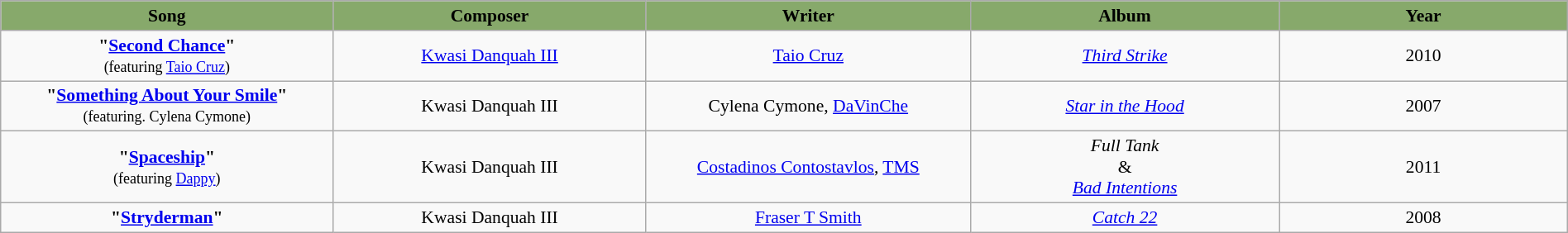<table class="wikitable" style="margin:0.5em auto; clear:both; font-size:.9em; text-align:center; width:100%">
<tr>
<th style="width:500px; background:#87a96b;"><span>Song</span></th>
<th style="width:500px; background:#87a96b;"><span>Composer</span></th>
<th style="width:500px; background:#87a96b;"><span>Writer</span></th>
<th style="width:500px; background:#87a96b;"><span>Album</span></th>
<th style="width:500px; background:#87a96b;"><span>Year</span></th>
</tr>
<tr>
<td><strong>"<a href='#'>Second Chance</a>"</strong><br> <small>(featuring <a href='#'>Taio Cruz</a>)</small></td>
<td><a href='#'>Kwasi Danquah III</a></td>
<td><a href='#'>Taio Cruz</a></td>
<td><em><a href='#'>Third Strike</a></em></td>
<td>2010</td>
</tr>
<tr>
<td><strong>"<a href='#'>Something About Your Smile</a>"</strong><br> <small>(featuring. Cylena Cymone)</small></td>
<td>Kwasi Danquah III</td>
<td>Cylena Cymone, <a href='#'>DaVinChe</a></td>
<td><em><a href='#'>Star in the Hood</a></em></td>
<td>2007</td>
</tr>
<tr>
<td><strong>"<a href='#'>Spaceship</a>"</strong><br> <small>(featuring <a href='#'>Dappy</a>)</small></td>
<td>Kwasi Danquah III</td>
<td><a href='#'>Costadinos Contostavlos</a>, <a href='#'>TMS</a></td>
<td><em>Full Tank</em> <br> &<br> <em><a href='#'>Bad Intentions</a></em></td>
<td>2011</td>
</tr>
<tr>
<td><strong>"<a href='#'>Stryderman</a>"</strong></td>
<td>Kwasi Danquah III</td>
<td><a href='#'>Fraser T Smith</a></td>
<td><em><a href='#'>Catch 22</a></em></td>
<td>2008</td>
</tr>
</table>
